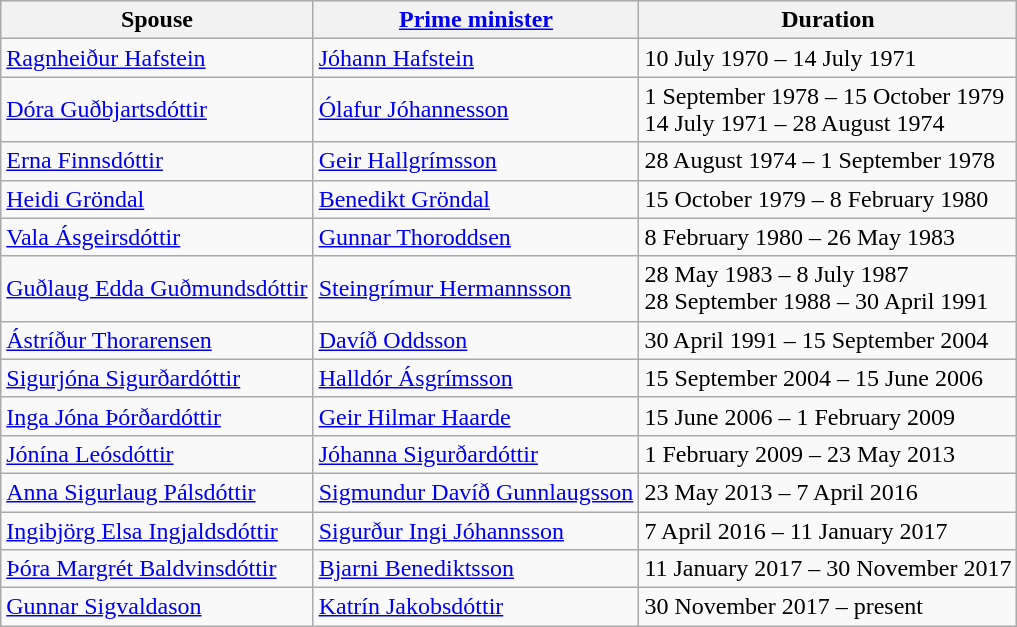<table class="wikitable">
<tr>
<th>Spouse</th>
<th><a href='#'>Prime minister</a></th>
<th>Duration</th>
</tr>
<tr>
<td><a href='#'>Ragnheiður Hafstein</a></td>
<td><a href='#'>Jóhann Hafstein</a></td>
<td>10 July 1970 – 14 July 1971</td>
</tr>
<tr>
<td><a href='#'>Dóra Guðbjartsdóttir</a></td>
<td><a href='#'>Ólafur Jóhannesson</a></td>
<td>1 September 1978 – 15 October 1979<br>14 July 1971 – 28 August 1974</td>
</tr>
<tr>
<td><a href='#'>Erna Finnsdóttir</a></td>
<td><a href='#'>Geir Hallgrímsson</a></td>
<td>28 August 1974 – 1 September 1978</td>
</tr>
<tr>
<td><a href='#'>Heidi Gröndal</a></td>
<td><a href='#'>Benedikt Gröndal</a></td>
<td>15 October 1979 – 8 February 1980</td>
</tr>
<tr>
<td><a href='#'>Vala Ásgeirsdóttir</a></td>
<td><a href='#'>Gunnar Thoroddsen</a></td>
<td>8 February 1980 – 26 May 1983</td>
</tr>
<tr>
<td><a href='#'>Guðlaug Edda Guðmundsdóttir</a></td>
<td><a href='#'>Steingrímur Hermannsson</a></td>
<td>28 May 1983 – 8 July 1987<br>28 September 1988 – 30 April 1991</td>
</tr>
<tr>
<td><a href='#'>Ástríður Thorarensen</a></td>
<td><a href='#'>Davíð Oddsson</a></td>
<td>30 April 1991 – 15 September 2004</td>
</tr>
<tr>
<td><a href='#'>Sigurjóna Sigurðardóttir</a></td>
<td><a href='#'>Halldór Ásgrímsson</a></td>
<td>15 September 2004 – 15 June 2006</td>
</tr>
<tr>
<td><a href='#'>Inga Jóna Þórðardóttir</a></td>
<td><a href='#'>Geir Hilmar Haarde</a></td>
<td>15 June 2006 – 1 February 2009</td>
</tr>
<tr>
<td><a href='#'>Jónína Leósdóttir</a></td>
<td><a href='#'>Jóhanna Sigurðardóttir</a></td>
<td>1 February 2009 – 23 May 2013</td>
</tr>
<tr>
<td><a href='#'>Anna Sigurlaug Pálsdóttir</a></td>
<td><a href='#'>Sigmundur Davíð Gunnlaugsson</a></td>
<td>23 May 2013 – 7 April 2016</td>
</tr>
<tr>
<td><a href='#'>Ingibjörg Elsa Ingjaldsdóttir</a></td>
<td><a href='#'>Sigurður Ingi Jóhannsson</a></td>
<td>7 April 2016 – 11 January 2017</td>
</tr>
<tr>
<td><a href='#'>Þóra Margrét Baldvinsdóttir</a></td>
<td><a href='#'>Bjarni Benediktsson</a></td>
<td>11 January 2017 – 30 November 2017</td>
</tr>
<tr>
<td><a href='#'>Gunnar Sigvaldason</a></td>
<td><a href='#'>Katrín Jakobsdóttir</a></td>
<td>30 November 2017 – present</td>
</tr>
</table>
